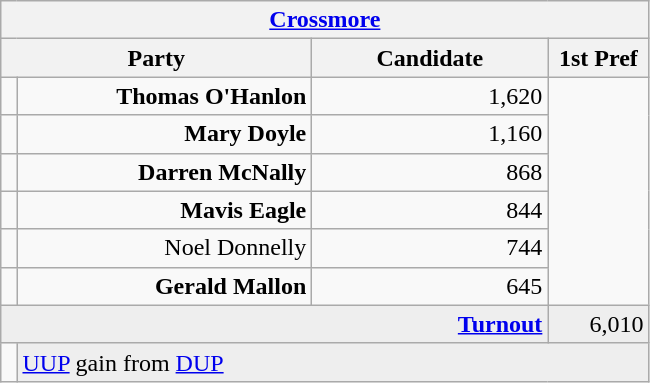<table class="wikitable">
<tr>
<th colspan="4" align="center"><a href='#'>Crossmore</a></th>
</tr>
<tr>
<th colspan="2" align="center" width=200>Party</th>
<th width=150>Candidate</th>
<th width=60>1st Pref</th>
</tr>
<tr>
<td></td>
<td align="right"><strong>Thomas O'Hanlon</strong></td>
<td align="right">1,620</td>
</tr>
<tr>
<td></td>
<td align="right"><strong>Mary Doyle</strong></td>
<td align="right">1,160</td>
</tr>
<tr>
<td></td>
<td align="right"><strong>Darren McNally</strong></td>
<td align="right">868</td>
</tr>
<tr>
<td></td>
<td align="right"><strong>Mavis Eagle</strong></td>
<td align="right">844</td>
</tr>
<tr>
<td></td>
<td align="right">Noel Donnelly</td>
<td align="right">744</td>
</tr>
<tr>
<td></td>
<td align="right"><strong>Gerald Mallon</strong></td>
<td align="right">645</td>
</tr>
<tr bgcolor="EEEEEE">
<td colspan=3 align="right"><strong><a href='#'>Turnout</a></strong></td>
<td align="right">6,010</td>
</tr>
<tr>
<td bgcolor=></td>
<td colspan=3 bgcolor="EEEEEE"><a href='#'>UUP</a> gain from <a href='#'>DUP</a></td>
</tr>
</table>
